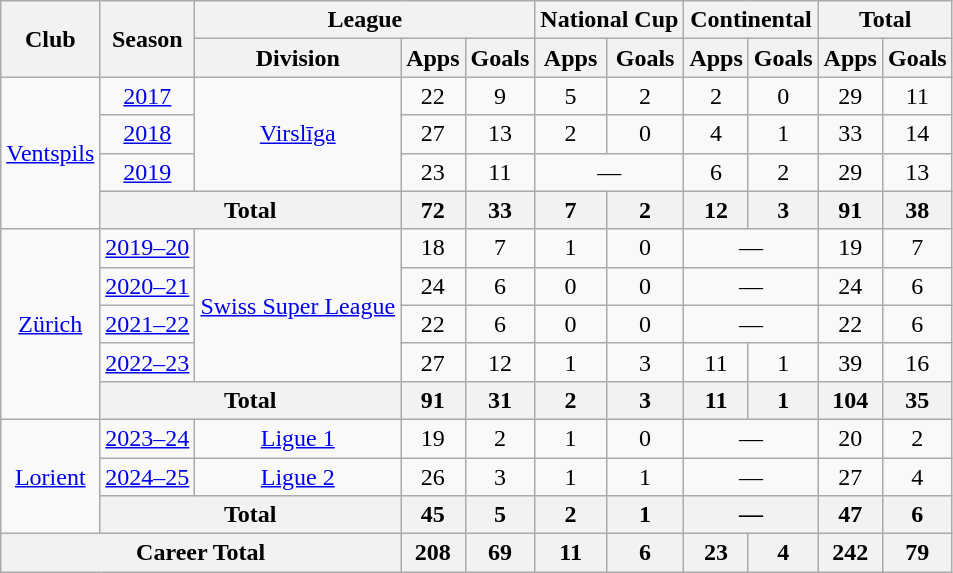<table class="wikitable" style="text-align: center">
<tr>
<th rowspan="2">Club</th>
<th rowspan="2">Season</th>
<th colspan="3">League</th>
<th colspan="2">National Cup</th>
<th colspan="2">Continental</th>
<th colspan="2">Total</th>
</tr>
<tr>
<th>Division</th>
<th>Apps</th>
<th>Goals</th>
<th>Apps</th>
<th>Goals</th>
<th>Apps</th>
<th>Goals</th>
<th>Apps</th>
<th>Goals</th>
</tr>
<tr>
<td rowspan="4"><a href='#'>Ventspils</a></td>
<td><a href='#'>2017</a></td>
<td rowspan="3"><a href='#'>Virslīga</a></td>
<td>22</td>
<td>9</td>
<td>5</td>
<td>2</td>
<td>2</td>
<td>0</td>
<td>29</td>
<td>11</td>
</tr>
<tr>
<td><a href='#'>2018</a></td>
<td>27</td>
<td>13</td>
<td>2</td>
<td>0</td>
<td>4</td>
<td>1</td>
<td>33</td>
<td>14</td>
</tr>
<tr>
<td><a href='#'>2019</a></td>
<td>23</td>
<td>11</td>
<td colspan="2">—</td>
<td>6</td>
<td>2</td>
<td>29</td>
<td>13</td>
</tr>
<tr>
<th colspan="2">Total</th>
<th>72</th>
<th>33</th>
<th>7</th>
<th>2</th>
<th>12</th>
<th>3</th>
<th>91</th>
<th>38</th>
</tr>
<tr>
<td rowspan="5"><a href='#'>Zürich</a></td>
<td><a href='#'>2019–20</a></td>
<td rowspan="4"><a href='#'>Swiss Super League</a></td>
<td>18</td>
<td>7</td>
<td>1</td>
<td>0</td>
<td colspan="2">—</td>
<td>19</td>
<td>7</td>
</tr>
<tr>
<td><a href='#'>2020–21</a></td>
<td>24</td>
<td>6</td>
<td>0</td>
<td>0</td>
<td colspan="2">—</td>
<td>24</td>
<td>6</td>
</tr>
<tr>
<td><a href='#'>2021–22</a></td>
<td>22</td>
<td>6</td>
<td>0</td>
<td>0</td>
<td colspan="2">—</td>
<td>22</td>
<td>6</td>
</tr>
<tr>
<td><a href='#'>2022–23</a></td>
<td>27</td>
<td>12</td>
<td>1</td>
<td>3</td>
<td>11</td>
<td>1</td>
<td>39</td>
<td>16</td>
</tr>
<tr>
<th colspan="2">Total</th>
<th>91</th>
<th>31</th>
<th>2</th>
<th>3</th>
<th>11</th>
<th>1</th>
<th>104</th>
<th>35</th>
</tr>
<tr>
<td rowspan="3"><a href='#'>Lorient</a></td>
<td><a href='#'>2023–24</a></td>
<td><a href='#'>Ligue 1</a></td>
<td>19</td>
<td>2</td>
<td>1</td>
<td>0</td>
<td colspan="2">—</td>
<td>20</td>
<td>2</td>
</tr>
<tr>
<td><a href='#'>2024–25</a></td>
<td><a href='#'>Ligue 2</a></td>
<td>26</td>
<td>3</td>
<td>1</td>
<td>1</td>
<td colspan="2">—</td>
<td>27</td>
<td>4</td>
</tr>
<tr>
<th colspan="2">Total</th>
<th>45</th>
<th>5</th>
<th>2</th>
<th>1</th>
<th colspan="2">—</th>
<th>47</th>
<th>6</th>
</tr>
<tr>
<th colspan="3">Career Total</th>
<th>208</th>
<th>69</th>
<th>11</th>
<th>6</th>
<th>23</th>
<th>4</th>
<th>242</th>
<th>79</th>
</tr>
</table>
